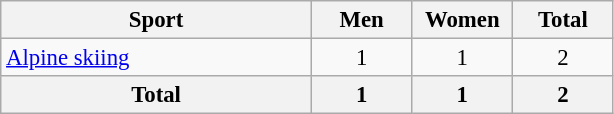<table class="wikitable" style="text-align:center; font-size: 95%">
<tr>
<th width=200>Sport</th>
<th width=60>Men</th>
<th width=60>Women</th>
<th width=60>Total</th>
</tr>
<tr>
<td align=left><a href='#'>Alpine skiing</a></td>
<td>1</td>
<td>1</td>
<td>2</td>
</tr>
<tr>
<th>Total</th>
<th>1</th>
<th>1</th>
<th>2</th>
</tr>
</table>
